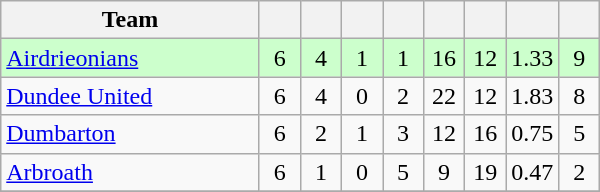<table class="wikitable" style="text-align:center;">
<tr>
<th width=165>Team</th>
<th width=20></th>
<th width=20></th>
<th width=20></th>
<th width=20></th>
<th width=20></th>
<th width=20></th>
<th width=20></th>
<th width=20></th>
</tr>
<tr style="background:#cfc;">
<td align="left"><a href='#'>Airdrieonians</a></td>
<td>6</td>
<td>4</td>
<td>1</td>
<td>1</td>
<td>16</td>
<td>12</td>
<td>1.33</td>
<td>9</td>
</tr>
<tr>
<td align="left"><a href='#'>Dundee United</a></td>
<td>6</td>
<td>4</td>
<td>0</td>
<td>2</td>
<td>22</td>
<td>12</td>
<td>1.83</td>
<td>8</td>
</tr>
<tr>
<td align="left"><a href='#'>Dumbarton</a></td>
<td>6</td>
<td>2</td>
<td>1</td>
<td>3</td>
<td>12</td>
<td>16</td>
<td>0.75</td>
<td>5</td>
</tr>
<tr>
<td align="left"><a href='#'>Arbroath</a></td>
<td>6</td>
<td>1</td>
<td>0</td>
<td>5</td>
<td>9</td>
<td>19</td>
<td>0.47</td>
<td>2</td>
</tr>
<tr>
</tr>
</table>
